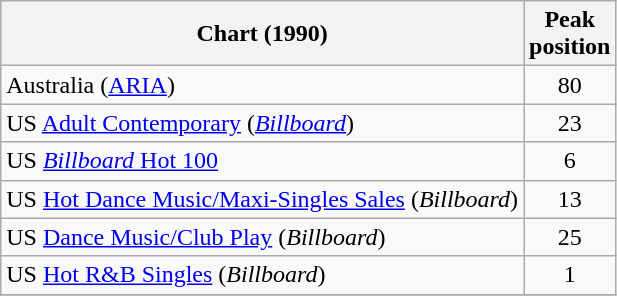<table Class = "wikitable sortable">
<tr>
<th>Chart (1990)</th>
<th>Peak<br>position</th>
</tr>
<tr>
<td>Australia (<a href='#'>ARIA</a>)</td>
<td align=center>80</td>
</tr>
<tr>
<td>US <a href='#'>Adult Contemporary</a> (<em><a href='#'>Billboard</a></em>)</td>
<td align=center>23</td>
</tr>
<tr>
<td>US <a href='#'><em>Billboard</em> Hot 100</a></td>
<td align=center>6</td>
</tr>
<tr>
<td>US <a href='#'>Hot Dance Music/Maxi-Singles Sales</a> (<em>Billboard</em>)</td>
<td align=center>13</td>
</tr>
<tr>
<td>US <a href='#'>Dance Music/Club Play</a> (<em>Billboard</em>)</td>
<td align=center>25</td>
</tr>
<tr>
<td>US <a href='#'>Hot R&B Singles</a> (<em>Billboard</em>)</td>
<td align=center>1</td>
</tr>
<tr>
</tr>
</table>
